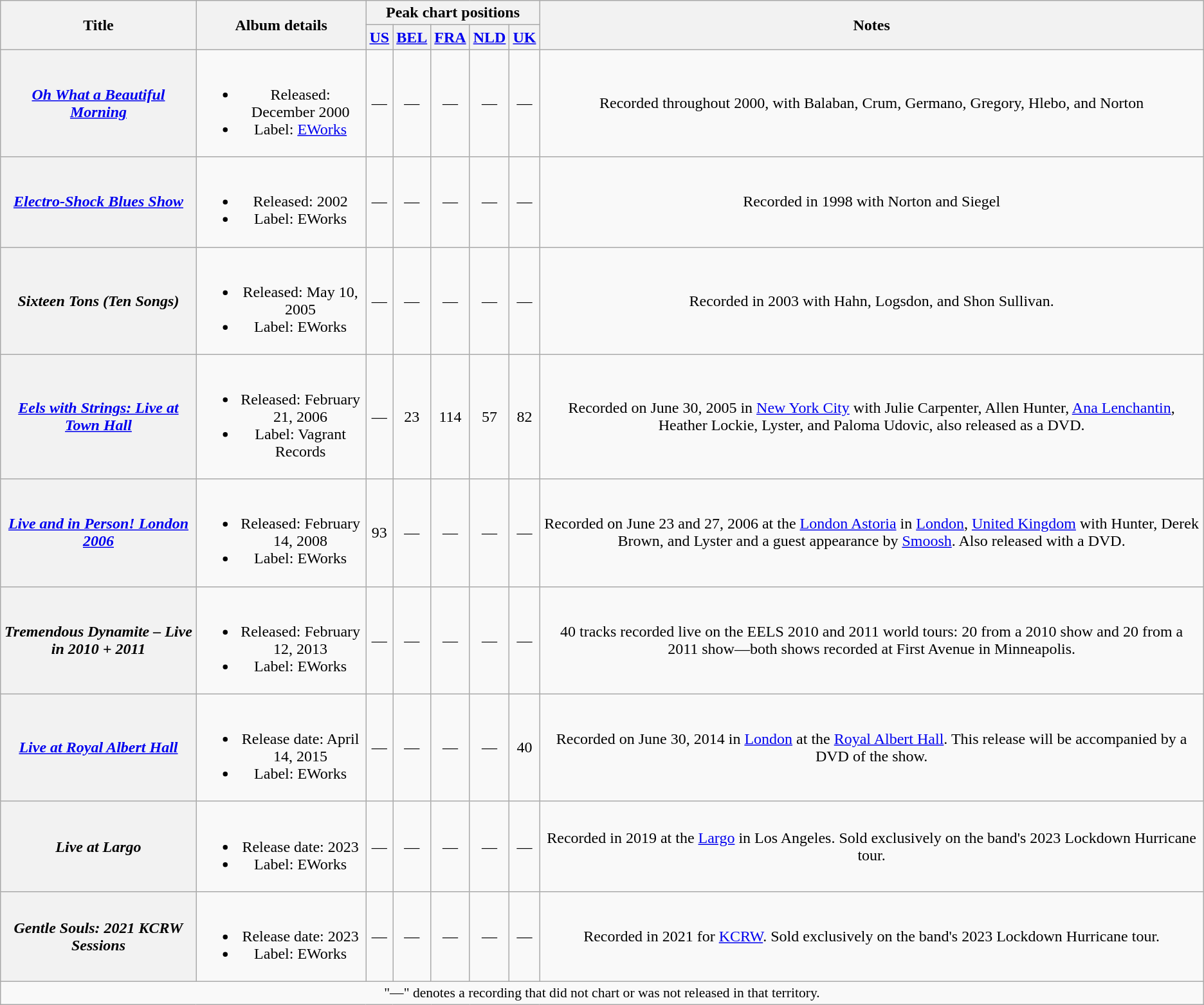<table class="wikitable plainrowheaders" style="text-align:center;" border="1">
<tr>
<th scope="col" rowspan="2">Title</th>
<th scope="col" rowspan="2">Album details</th>
<th scope="col" colspan="5">Peak chart positions</th>
<th scope="col" rowspan="2">Notes</th>
</tr>
<tr>
<th scope="col"><a href='#'>US</a><br></th>
<th scope="col"><a href='#'>BEL</a><br></th>
<th scope="col"><a href='#'>FRA</a><br></th>
<th scope="col"><a href='#'>NLD</a><br></th>
<th scope="col"><a href='#'>UK</a><br></th>
</tr>
<tr>
<th scope="row"><em><a href='#'>Oh What a Beautiful Morning</a></em></th>
<td><br><ul><li>Released: December 2000</li><li>Label: <a href='#'>EWorks</a></li></ul></td>
<td>—</td>
<td>—</td>
<td>—</td>
<td>—</td>
<td>—</td>
<td>Recorded throughout 2000, with Balaban, Crum, Germano, Gregory, Hlebo, and Norton</td>
</tr>
<tr>
<th scope="row"><em><a href='#'>Electro-Shock Blues Show</a></em></th>
<td><br><ul><li>Released: 2002</li><li>Label: EWorks</li></ul></td>
<td>—</td>
<td>—</td>
<td>—</td>
<td>—</td>
<td>—</td>
<td>Recorded in 1998 with Norton and Siegel</td>
</tr>
<tr>
<th scope="row"><em>Sixteen Tons (Ten Songs)</em></th>
<td><br><ul><li>Released: May 10, 2005</li><li>Label: EWorks</li></ul></td>
<td>—</td>
<td>—</td>
<td>—</td>
<td>—</td>
<td>—</td>
<td>Recorded in 2003 with Hahn, Logsdon, and Shon Sullivan.</td>
</tr>
<tr>
<th scope="row"><em><a href='#'>Eels with Strings: Live at Town Hall</a></em></th>
<td><br><ul><li>Released: February 21, 2006</li><li>Label: Vagrant Records</li></ul></td>
<td>—</td>
<td>23</td>
<td>114</td>
<td>57</td>
<td>82</td>
<td>Recorded on June 30, 2005 in <a href='#'>New York City</a> with Julie Carpenter, Allen Hunter, <a href='#'>Ana Lenchantin</a>, Heather Lockie, Lyster, and Paloma Udovic, also released as a DVD.</td>
</tr>
<tr>
<th scope="row"><em><a href='#'>Live and in Person! London 2006</a></em></th>
<td><br><ul><li>Released: February 14, 2008</li><li>Label: EWorks</li></ul></td>
<td>93</td>
<td>—</td>
<td>—</td>
<td>—</td>
<td>—</td>
<td>Recorded on June 23 and 27, 2006 at the <a href='#'>London Astoria</a> in <a href='#'>London</a>, <a href='#'>United Kingdom</a> with Hunter, Derek Brown, and Lyster and a guest appearance by <a href='#'>Smoosh</a>. Also released with a DVD.</td>
</tr>
<tr>
<th scope="row"><em>Tremendous Dynamite – Live in 2010 + 2011</em></th>
<td><br><ul><li>Released: February 12, 2013</li><li>Label: EWorks</li></ul></td>
<td>—</td>
<td>—</td>
<td>—</td>
<td>—</td>
<td>—</td>
<td>40 tracks recorded live on the EELS 2010 and 2011 world tours: 20 from a 2010 show and 20 from a 2011 show—both shows recorded at First Avenue in Minneapolis.</td>
</tr>
<tr>
<th scope="row"><em><a href='#'>Live at Royal Albert Hall</a></em></th>
<td><br><ul><li>Release date: April 14, 2015</li><li>Label: EWorks</li></ul></td>
<td>—</td>
<td>—</td>
<td>—</td>
<td>—</td>
<td>40</td>
<td>Recorded on June 30, 2014 in <a href='#'>London</a> at the <a href='#'>Royal Albert Hall</a>. This release will be accompanied by a DVD of the show.</td>
</tr>
<tr>
<th scope="row"><em>Live at Largo</em></th>
<td><br><ul><li>Release date: 2023</li><li>Label: EWorks</li></ul></td>
<td>—</td>
<td>—</td>
<td>—</td>
<td>—</td>
<td>—</td>
<td>Recorded in 2019 at the <a href='#'>Largo</a> in Los Angeles. Sold exclusively on the band's 2023 Lockdown Hurricane tour.</td>
</tr>
<tr>
<th scope="row"><em>Gentle Souls: 2021 KCRW Sessions</em></th>
<td><br><ul><li>Release date: 2023</li><li>Label: EWorks</li></ul></td>
<td>—</td>
<td>—</td>
<td>—</td>
<td>—</td>
<td>—</td>
<td>Recorded in 2021 for <a href='#'>KCRW</a>. Sold exclusively on the band's 2023 Lockdown Hurricane tour.</td>
</tr>
<tr>
<td colspan="8" style="font-size:90%">"—" denotes a recording that did not chart or was not released in that territory.</td>
</tr>
</table>
